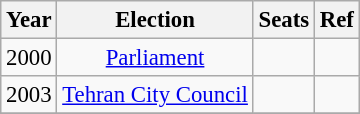<table class="wikitable" style="font-size:95%;text-align:center;">
<tr>
<th>Year</th>
<th>Election</th>
<th>Seats</th>
<th>Ref</th>
</tr>
<tr>
<td>2000</td>
<td><a href='#'>Parliament</a></td>
<td></td>
<td></td>
</tr>
<tr>
<td>2003</td>
<td><a href='#'>Tehran City Council</a></td>
<td></td>
<td></td>
</tr>
<tr>
</tr>
</table>
